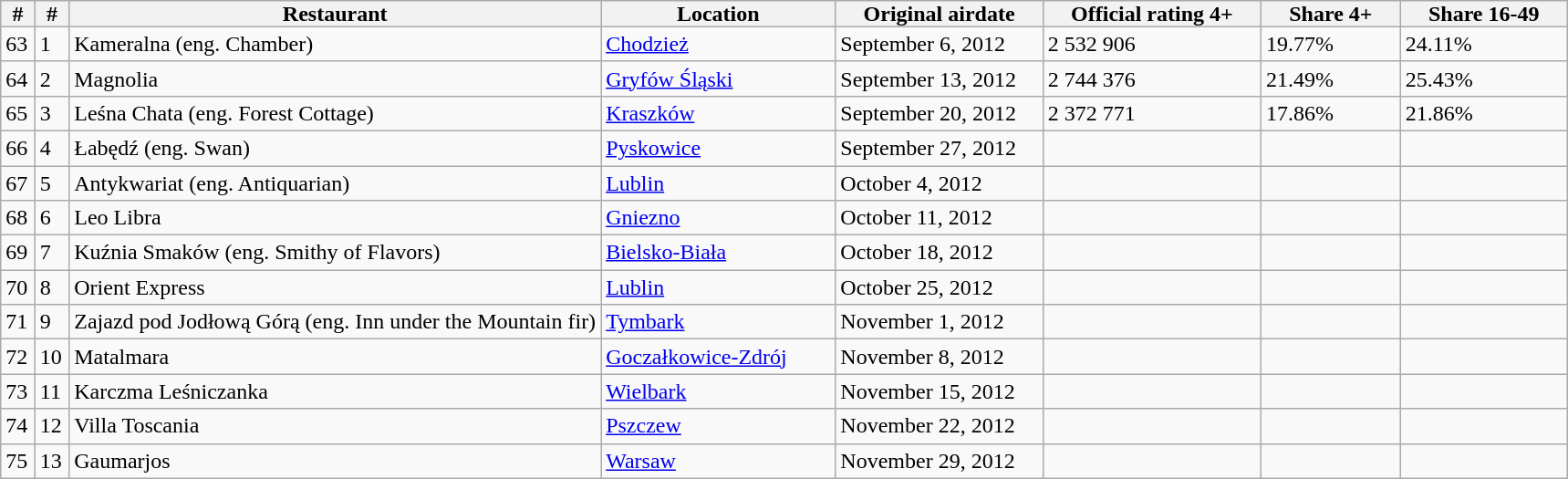<table class=wikitable>
<tr>
<th style="padding: 0px 8px">#</th>
<th style="padding: 0px 8px">#</th>
<th style="padding: 0px 35px">Restaurant</th>
<th style="padding: 0px 55px">Location</th>
<th style="padding: 0px 20px">Original airdate</th>
<th style="padding: 0px 20px">Official rating 4+</th>
<th style="padding: 0px 20px">Share 4+</th>
<th style="padding: 0px 20px">Share 16-49</th>
</tr>
<tr>
<td>63</td>
<td>1</td>
<td>Kameralna (eng. Chamber)</td>
<td><a href='#'>Chodzież</a></td>
<td>September 6, 2012</td>
<td>2 532 906</td>
<td>19.77%</td>
<td>24.11%</td>
</tr>
<tr>
<td>64</td>
<td>2</td>
<td>Magnolia </td>
<td><a href='#'>Gryfów Śląski</a></td>
<td>September 13, 2012</td>
<td>2 744 376</td>
<td>21.49%</td>
<td>25.43%</td>
</tr>
<tr>
<td>65</td>
<td>3</td>
<td>Leśna Chata (eng. Forest Cottage)</td>
<td><a href='#'>Kraszków</a></td>
<td>September 20, 2012</td>
<td>2 372 771</td>
<td>17.86%</td>
<td>21.86%</td>
</tr>
<tr>
<td>66</td>
<td>4</td>
<td>Łabędź (eng. Swan)</td>
<td><a href='#'>Pyskowice</a></td>
<td>September 27, 2012</td>
<td></td>
<td></td>
<td></td>
</tr>
<tr>
<td>67</td>
<td>5</td>
<td>Antykwariat (eng. Antiquarian) </td>
<td><a href='#'>Lublin</a></td>
<td>October 4, 2012</td>
<td></td>
<td></td>
<td></td>
</tr>
<tr>
<td>68</td>
<td>6</td>
<td>Leo Libra </td>
<td><a href='#'>Gniezno</a></td>
<td>October 11, 2012</td>
<td></td>
<td></td>
<td></td>
</tr>
<tr>
<td>69</td>
<td>7</td>
<td>Kuźnia Smaków (eng. Smithy of Flavors) </td>
<td><a href='#'>Bielsko-Biała</a></td>
<td>October 18, 2012</td>
<td></td>
<td></td>
<td></td>
</tr>
<tr>
<td>70</td>
<td>8</td>
<td>Orient Express</td>
<td><a href='#'>Lublin</a></td>
<td>October 25, 2012</td>
<td></td>
<td></td>
<td></td>
</tr>
<tr>
<td>71</td>
<td>9</td>
<td>Zajazd pod Jodłową Górą (eng. Inn under the Mountain fir)</td>
<td><a href='#'>Tymbark</a></td>
<td>November 1, 2012</td>
<td></td>
<td></td>
<td></td>
</tr>
<tr>
<td>72</td>
<td>10</td>
<td>Matalmara </td>
<td><a href='#'>Goczałkowice-Zdrój</a></td>
<td>November 8, 2012</td>
<td></td>
<td></td>
<td></td>
</tr>
<tr>
<td>73</td>
<td>11</td>
<td>Karczma Leśniczanka</td>
<td><a href='#'>Wielbark</a></td>
<td>November 15, 2012</td>
<td></td>
<td></td>
<td></td>
</tr>
<tr>
<td>74</td>
<td>12</td>
<td>Villa Toscania</td>
<td><a href='#'>Pszczew</a></td>
<td>November 22, 2012</td>
<td></td>
<td></td>
<td></td>
</tr>
<tr>
<td>75</td>
<td>13</td>
<td>Gaumarjos</td>
<td><a href='#'>Warsaw</a></td>
<td>November 29, 2012</td>
<td></td>
<td></td>
<td></td>
</tr>
</table>
